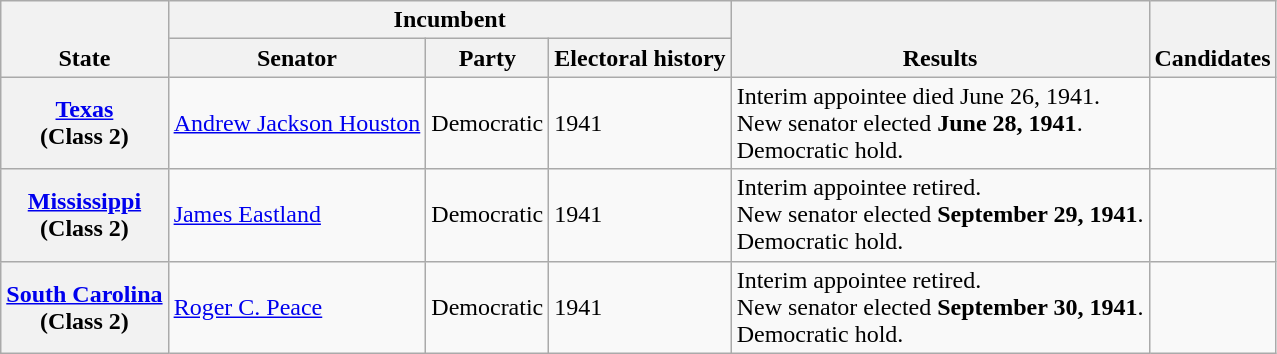<table class=wikitable>
<tr valign=bottom>
<th rowspan=2>State</th>
<th colspan=3>Incumbent</th>
<th rowspan=2>Results</th>
<th rowspan=2>Candidates</th>
</tr>
<tr>
<th>Senator</th>
<th>Party</th>
<th>Electoral history</th>
</tr>
<tr>
<th><a href='#'>Texas</a><br>(Class 2)</th>
<td><a href='#'>Andrew Jackson Houston</a></td>
<td>Democratic</td>
<td>1941 </td>
<td>Interim appointee died June 26, 1941.<br>New senator elected <strong>June 28, 1941</strong>.<br>Democratic hold.</td>
<td nowrap></td>
</tr>
<tr>
<th><a href='#'>Mississippi</a><br>(Class 2)</th>
<td><a href='#'>James Eastland</a></td>
<td>Democratic</td>
<td>1941 </td>
<td>Interim appointee retired.<br>New senator elected <strong>September 29, 1941</strong>.<br>Democratic hold.</td>
<td nowrap></td>
</tr>
<tr>
<th><a href='#'>South Carolina</a><br>(Class 2)</th>
<td><a href='#'>Roger C. Peace</a></td>
<td>Democratic</td>
<td>1941 </td>
<td>Interim appointee retired.<br>New senator elected <strong>September 30, 1941</strong>.<br>Democratic hold.</td>
<td nowrap></td>
</tr>
</table>
